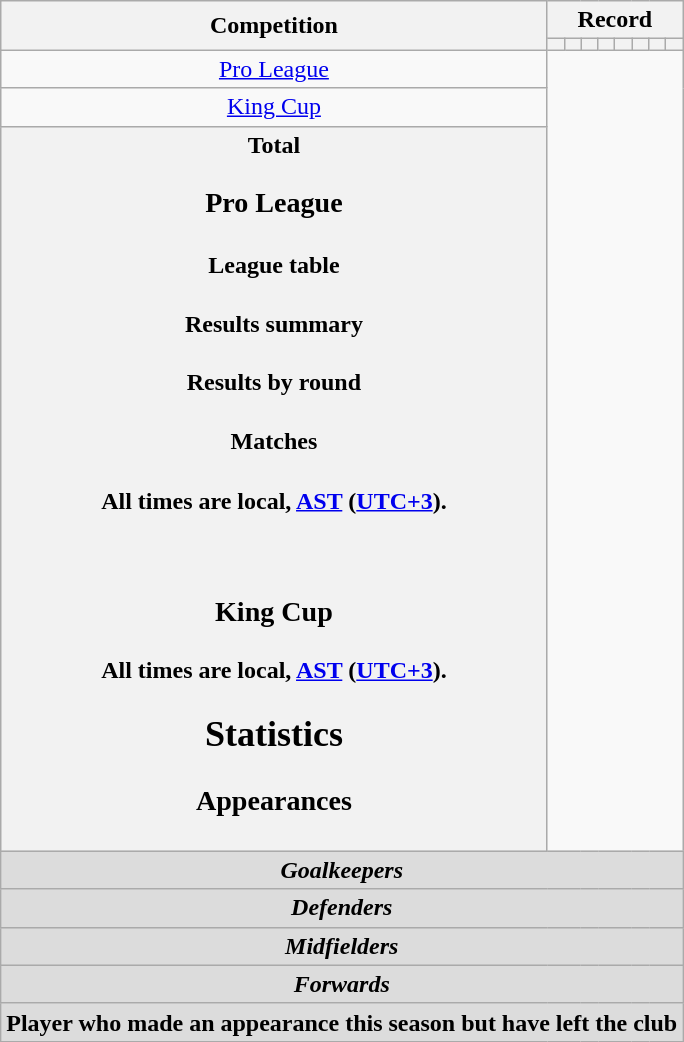<table class="wikitable" style="text-align: center">
<tr>
<th rowspan=2>Competition</th>
<th colspan=8>Record</th>
</tr>
<tr>
<th></th>
<th></th>
<th></th>
<th></th>
<th></th>
<th></th>
<th></th>
<th></th>
</tr>
<tr>
<td><a href='#'>Pro League</a><br></td>
</tr>
<tr>
<td><a href='#'>King Cup</a><br></td>
</tr>
<tr>
<th>Total<br>
<h3>Pro League</h3><h4>League table</h4><h4>Results summary</h4>
<h4>Results by round</h4><h4>Matches</h4>All times are local, <a href='#'>AST</a> (<a href='#'>UTC+3</a>).<br>


<br>

<br>

























<h3>King Cup</h3>
All times are local, <a href='#'>AST</a> (<a href='#'>UTC+3</a>).<br><h2>Statistics</h2><h3>Appearances</h3></th>
</tr>
<tr>
<th colspan=10 style=background:#dcdcdc; text-align:center><em>Goalkeepers</em><br>

</th>
</tr>
<tr>
<th colspan=10 style=background:#dcdcdc; text-align:center><em>Defenders</em><br>








</th>
</tr>
<tr>
<th colspan=10 style=background:#dcdcdc; text-align:center><em>Midfielders</em><br>












</th>
</tr>
<tr>
<th colspan=10 style=background:#dcdcdc; text-align:center><em>Forwards</em><br>




</th>
</tr>
<tr>
<th colspan=18 style=background:#dcdcdc; text-align:center>Player who made an appearance this season but have left the club<br>


</th>
</tr>
</table>
